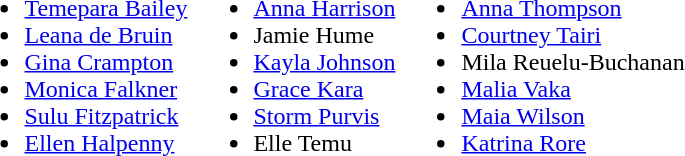<table>
<tr style="vertical-align:top">
<td><br><ul><li><a href='#'>Temepara Bailey</a></li><li><a href='#'>Leana de Bruin</a></li><li><a href='#'>Gina Crampton</a></li><li><a href='#'>Monica Falkner</a></li><li><a href='#'>Sulu Fitzpatrick</a></li><li><a href='#'>Ellen Halpenny</a></li></ul></td>
<td><br><ul><li><a href='#'>Anna Harrison</a></li><li>Jamie Hume</li><li><a href='#'>Kayla Johnson</a></li><li><a href='#'>Grace Kara</a></li><li><a href='#'>Storm Purvis</a></li><li>Elle Temu</li></ul></td>
<td><br><ul><li><a href='#'>Anna Thompson</a></li><li><a href='#'>Courtney Tairi</a></li><li>Mila Reuelu-Buchanan</li><li><a href='#'>Malia Vaka</a></li><li><a href='#'>Maia Wilson</a></li><li><a href='#'>Katrina Rore</a></li></ul></td>
</tr>
</table>
